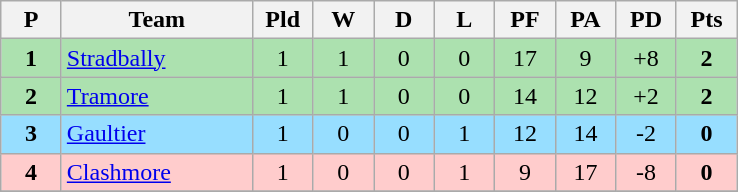<table class="wikitable" style="text-align: center;">
<tr>
<th width=33>P</th>
<th width=120>Team</th>
<th width=33>Pld</th>
<th width=33>W</th>
<th width=33>D</th>
<th width=33>L</th>
<th width=33>PF</th>
<th width=33>PA</th>
<th width=33>PD</th>
<th width=33>Pts</th>
</tr>
<tr style="background: #ACE1AF;">
<td><strong>1</strong></td>
<td align="left"><a href='#'>Stradbally</a></td>
<td>1</td>
<td>1</td>
<td>0</td>
<td>0</td>
<td>17</td>
<td>9</td>
<td>+8</td>
<td><strong>2</strong></td>
</tr>
<tr style="background: #ACE1AF;">
<td><strong>2</strong></td>
<td align="left"><a href='#'>Tramore</a></td>
<td>1</td>
<td>1</td>
<td>0</td>
<td>0</td>
<td>14</td>
<td>12</td>
<td>+2</td>
<td><strong>2</strong></td>
</tr>
<tr style="background: #97DEFF;">
<td><strong>3</strong></td>
<td align="left"><a href='#'>Gaultier</a></td>
<td>1</td>
<td>0</td>
<td>0</td>
<td>1</td>
<td>12</td>
<td>14</td>
<td>-2</td>
<td><strong>0</strong></td>
</tr>
<tr style="background:#FFCCCC">
<td><strong>4</strong></td>
<td align="left"><a href='#'>Clashmore</a></td>
<td>1</td>
<td>0</td>
<td>0</td>
<td>1</td>
<td>9</td>
<td>17</td>
<td>-8</td>
<td><strong>0</strong></td>
</tr>
<tr style="background:#FFCCCC">
</tr>
</table>
